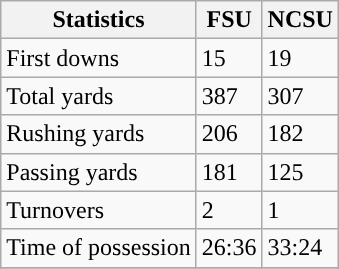<table class="wikitable">
<tr>
<th>Statistics</th>
<th>FSU</th>
<th>NCSU</th>
</tr>
<tr>
<td>First downs</td>
<td>15</td>
<td>19</td>
</tr>
<tr>
<td>Total yards</td>
<td>387</td>
<td>307</td>
</tr>
<tr>
<td>Rushing yards</td>
<td>206</td>
<td>182</td>
</tr>
<tr>
<td>Passing yards</td>
<td>181</td>
<td>125</td>
</tr>
<tr>
<td>Turnovers</td>
<td>2</td>
<td>1</td>
</tr>
<tr>
<td>Time of possession</td>
<td>26:36</td>
<td>33:24</td>
</tr>
<tr>
</tr>
</table>
